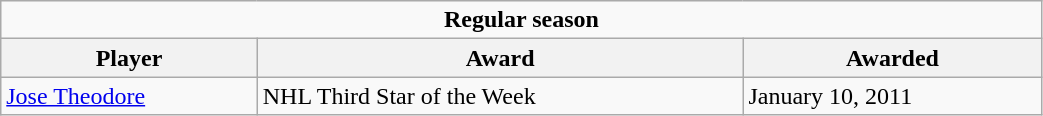<table class="wikitable" style="width:55%;">
<tr>
<td colspan="10" style="text-align:center;"><strong>Regular season</strong></td>
</tr>
<tr>
<th>Player</th>
<th>Award</th>
<th>Awarded</th>
</tr>
<tr>
<td><a href='#'>Jose Theodore</a></td>
<td>NHL Third Star of the Week</td>
<td>January 10, 2011</td>
</tr>
</table>
